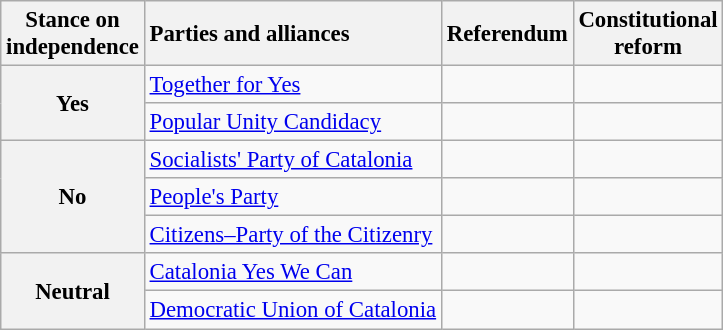<table class="wikitable" style="font-size:95%;">
<tr>
<th>Stance on<br>independence</th>
<th style="text-align:left;">Parties and alliances</th>
<th width="75">Referendum</th>
<th width="75">Constitutional<br>reform</th>
</tr>
<tr>
<th rowspan="2"> Yes</th>
<td><a href='#'>Together for Yes</a></td>
<td align="center"></td>
<td align="center"></td>
</tr>
<tr>
<td><a href='#'>Popular Unity Candidacy</a></td>
<td align="center"></td>
<td align="center"></td>
</tr>
<tr>
<th rowspan="3"> No</th>
<td><a href='#'>Socialists' Party of Catalonia</a></td>
<td align="center"></td>
<td align="center"></td>
</tr>
<tr>
<td><a href='#'>People's Party</a></td>
<td align="center"></td>
<td align="center"></td>
</tr>
<tr>
<td><a href='#'>Citizens–Party of the Citizenry</a></td>
<td align="center"></td>
<td align="center"></td>
</tr>
<tr>
<th rowspan="2"> Neutral</th>
<td><a href='#'>Catalonia Yes We Can</a></td>
<td align="center"></td>
<td align="center"></td>
</tr>
<tr>
<td><a href='#'>Democratic Union of Catalonia</a></td>
<td align="center"></td>
<td align="center"></td>
</tr>
</table>
